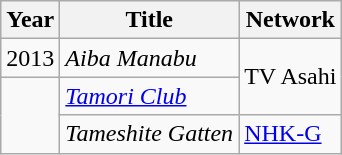<table class="wikitable">
<tr>
<th>Year</th>
<th>Title</th>
<th>Network</th>
</tr>
<tr>
<td>2013</td>
<td><em>Aiba Manabu</em></td>
<td rowspan="2">TV Asahi</td>
</tr>
<tr>
<td rowspan="2"></td>
<td><em><a href='#'>Tamori Club</a></em></td>
</tr>
<tr>
<td><em>Tameshite Gatten</em></td>
<td><a href='#'>NHK-G</a></td>
</tr>
</table>
